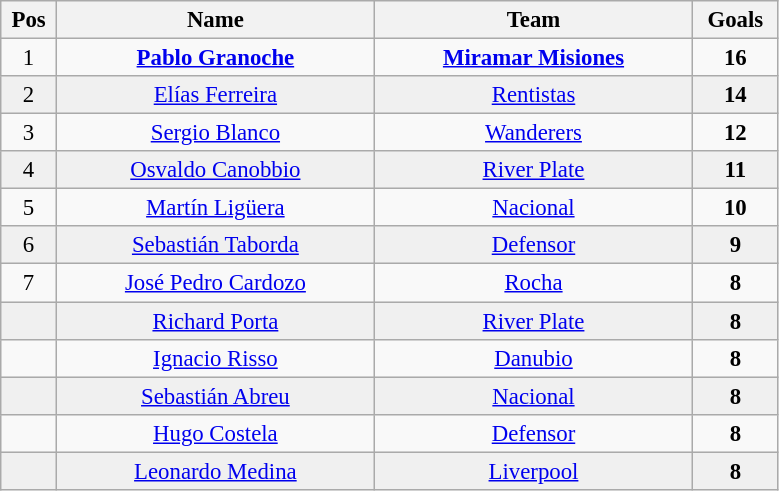<table class="wikitable" style="font-size:95%; text-align:center;">
<tr>
<th width="30">Pos</th>
<th width="205">Name</th>
<th width="205">Team</th>
<th width="50">Goals</th>
</tr>
<tr>
<td>1</td>
<td><strong><a href='#'>Pablo Granoche</a></strong></td>
<td><strong><a href='#'>Miramar Misiones</a></strong></td>
<td><strong>16</strong></td>
</tr>
<tr bgcolor="#F0F0F0">
<td>2</td>
<td><a href='#'>Elías Ferreira</a></td>
<td><a href='#'>Rentistas</a></td>
<td><strong>14</strong></td>
</tr>
<tr>
<td>3</td>
<td><a href='#'>Sergio Blanco</a></td>
<td><a href='#'>Wanderers</a></td>
<td><strong>12</strong></td>
</tr>
<tr bgcolor="#F0F0F0">
<td>4</td>
<td><a href='#'>Osvaldo Canobbio</a></td>
<td><a href='#'>River Plate</a></td>
<td><strong>11</strong></td>
</tr>
<tr>
<td>5</td>
<td><a href='#'>Martín Ligüera</a></td>
<td><a href='#'>Nacional</a></td>
<td><strong>10</strong></td>
</tr>
<tr bgcolor="#F0F0F0">
<td>6</td>
<td><a href='#'>Sebastián Taborda</a></td>
<td><a href='#'>Defensor</a></td>
<td><strong>9</strong></td>
</tr>
<tr>
<td>7</td>
<td><a href='#'>José Pedro Cardozo</a></td>
<td><a href='#'>Rocha</a></td>
<td><strong>8</strong></td>
</tr>
<tr bgcolor="#F0F0F0">
<td></td>
<td><a href='#'>Richard Porta</a></td>
<td><a href='#'>River Plate</a></td>
<td><strong>8</strong></td>
</tr>
<tr>
<td></td>
<td><a href='#'>Ignacio Risso</a></td>
<td><a href='#'>Danubio</a></td>
<td><strong>8</strong></td>
</tr>
<tr bgcolor="#F0F0F0">
<td></td>
<td><a href='#'>Sebastián Abreu</a></td>
<td><a href='#'>Nacional</a></td>
<td><strong>8</strong></td>
</tr>
<tr>
<td></td>
<td><a href='#'>Hugo Costela</a></td>
<td><a href='#'>Defensor</a></td>
<td><strong>8</strong></td>
</tr>
<tr bgcolor="#F0F0F0">
<td></td>
<td><a href='#'>Leonardo Medina</a></td>
<td><a href='#'>Liverpool</a></td>
<td><strong>8</strong></td>
</tr>
</table>
